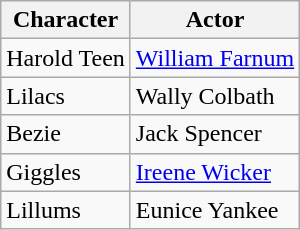<table class="wikitable">
<tr>
<th>Character</th>
<th>Actor</th>
</tr>
<tr>
<td>Harold Teen</td>
<td><a href='#'>William Farnum</a></td>
</tr>
<tr>
<td>Lilacs</td>
<td>Wally Colbath</td>
</tr>
<tr>
<td>Bezie</td>
<td>Jack Spencer</td>
</tr>
<tr>
<td>Giggles</td>
<td><a href='#'>Ireene Wicker</a></td>
</tr>
<tr>
<td>Lillums</td>
<td>Eunice Yankee</td>
</tr>
</table>
